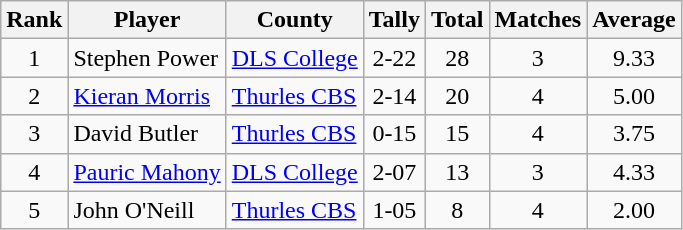<table class="wikitable">
<tr>
<th>Rank</th>
<th>Player</th>
<th>County</th>
<th>Tally</th>
<th>Total</th>
<th>Matches</th>
<th>Average</th>
</tr>
<tr>
<td rowspan=1 align=center>1</td>
<td>Stephen Power</td>
<td><a href='#'>DLS College</a></td>
<td align=center>2-22</td>
<td align=center>28</td>
<td align=center>3</td>
<td align=center>9.33</td>
</tr>
<tr>
<td rowspan=1 align=center>2</td>
<td><a href='#'>Kieran Morris</a></td>
<td><a href='#'>Thurles CBS</a></td>
<td align=center>2-14</td>
<td align=center>20</td>
<td align=center>4</td>
<td align=center>5.00</td>
</tr>
<tr>
<td rowspan=1 align=center>3</td>
<td>David Butler</td>
<td><a href='#'>Thurles CBS</a></td>
<td align=center>0-15</td>
<td align=center>15</td>
<td align=center>4</td>
<td align=center>3.75</td>
</tr>
<tr>
<td rowspan=1 align=center>4</td>
<td><a href='#'>Pauric Mahony</a></td>
<td><a href='#'>DLS College</a></td>
<td align=center>2-07</td>
<td align=center>13</td>
<td align=center>3</td>
<td align=center>4.33</td>
</tr>
<tr>
<td rowspan=1 align=center>5</td>
<td>John O'Neill</td>
<td><a href='#'>Thurles CBS</a></td>
<td align=center>1-05</td>
<td align=center>8</td>
<td align=center>4</td>
<td align=center>2.00</td>
</tr>
</table>
